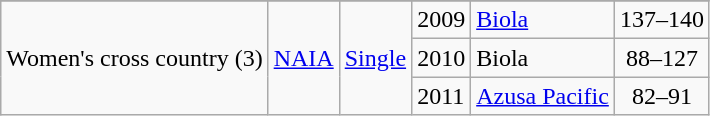<table class="wikitable">
<tr>
</tr>
<tr>
<td rowspan="3">Women's cross country (3)</td>
<td rowspan="3"><a href='#'>NAIA</a></td>
<td rowspan="3"><a href='#'>Single</a></td>
<td>2009</td>
<td><a href='#'>Biola</a></td>
<td align=center>137–140</td>
</tr>
<tr>
<td>2010</td>
<td>Biola</td>
<td align=center>88–127</td>
</tr>
<tr>
<td>2011</td>
<td><a href='#'>Azusa Pacific</a></td>
<td align=center>82–91</td>
</tr>
</table>
